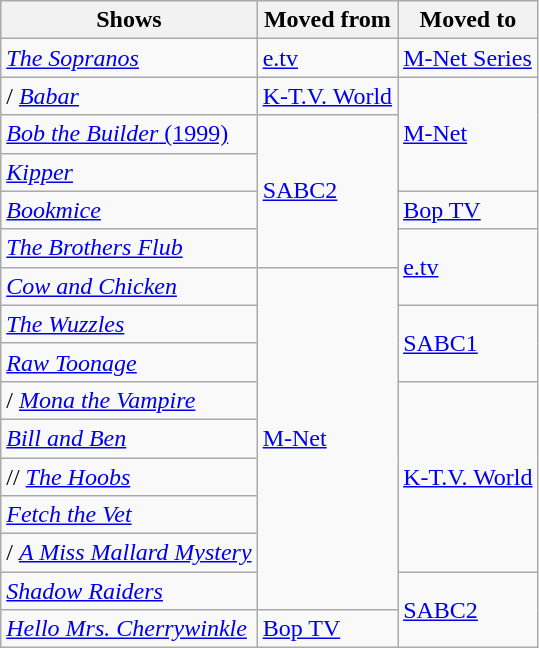<table class="wikitable">
<tr>
<th>Shows</th>
<th>Moved from</th>
<th>Moved to</th>
</tr>
<tr>
<td> <em><a href='#'>The Sopranos</a></em></td>
<td><a href='#'>e.tv</a></td>
<td><a href='#'>M-Net Series</a></td>
</tr>
<tr>
<td>/ <em><a href='#'>Babar</a></em></td>
<td><a href='#'>K-T.V. World</a></td>
<td rowspan=3><a href='#'>M-Net</a></td>
</tr>
<tr>
<td> <a href='#'><em>Bob the Builder</em> (1999)</a></td>
<td rowspan=4><a href='#'>SABC2</a></td>
</tr>
<tr>
<td> <em><a href='#'>Kipper</a></em></td>
</tr>
<tr>
<td> <em><a href='#'>Bookmice</a></em></td>
<td><a href='#'>Bop TV</a></td>
</tr>
<tr>
<td> <em><a href='#'>The Brothers Flub</a></em></td>
<td rowspan=2><a href='#'>e.tv</a></td>
</tr>
<tr>
<td> <em><a href='#'>Cow and Chicken</a></em></td>
<td rowspan=9><a href='#'>M-Net</a></td>
</tr>
<tr>
<td> <em><a href='#'>The Wuzzles</a></em></td>
<td rowspan=2><a href='#'>SABC1</a></td>
</tr>
<tr>
<td> <em><a href='#'>Raw Toonage</a></em></td>
</tr>
<tr>
<td>/ <em><a href='#'>Mona the Vampire</a></em></td>
<td rowspan=5><a href='#'>K-T.V. World</a></td>
</tr>
<tr>
<td> <em><a href='#'>Bill and Ben</a></em></td>
</tr>
<tr>
<td>// <em><a href='#'>The Hoobs</a></em></td>
</tr>
<tr>
<td> <em><a href='#'>Fetch the Vet</a></em></td>
</tr>
<tr>
<td>/ <em><a href='#'>A Miss Mallard Mystery</a></em></td>
</tr>
<tr>
<td> <em><a href='#'>Shadow Raiders</a></em></td>
<td rowspan=2><a href='#'>SABC2</a></td>
</tr>
<tr>
<td> <em><a href='#'>Hello Mrs. Cherrywinkle</a></em></td>
<td><a href='#'>Bop TV</a></td>
</tr>
</table>
